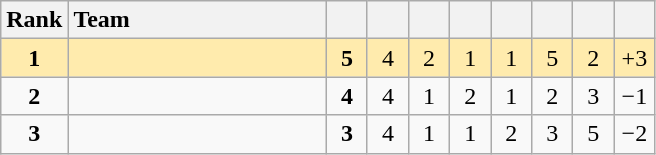<table class="wikitable" style="text-align: center;">
<tr>
<th width=30>Rank</th>
<th width=165 style="text-align:left;">Team</th>
<th width=20></th>
<th width=20></th>
<th width=20></th>
<th width=20></th>
<th width=20></th>
<th width=20></th>
<th width=20></th>
<th width=20></th>
</tr>
<tr style="background:#ffebad;">
<td><strong>1</strong></td>
<td style="text-align:left;"></td>
<td><strong>5</strong></td>
<td>4</td>
<td>2</td>
<td>1</td>
<td>1</td>
<td>5</td>
<td>2</td>
<td>+3</td>
</tr>
<tr>
<td><strong>2</strong></td>
<td style="text-align:left;"></td>
<td><strong>4</strong></td>
<td>4</td>
<td>1</td>
<td>2</td>
<td>1</td>
<td>2</td>
<td>3</td>
<td>−1</td>
</tr>
<tr>
<td><strong>3</strong></td>
<td style="text-align:left;"></td>
<td><strong>3</strong></td>
<td>4</td>
<td>1</td>
<td>1</td>
<td>2</td>
<td>3</td>
<td>5</td>
<td>−2</td>
</tr>
</table>
